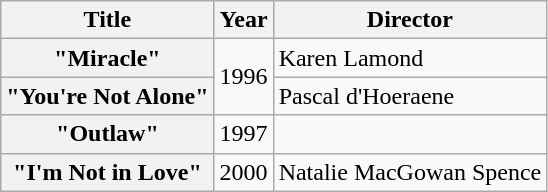<table class="wikitable plainrowheaders">
<tr>
<th>Title</th>
<th>Year</th>
<th>Director</th>
</tr>
<tr>
<th scope="row">"Miracle"</th>
<td rowspan="2">1996</td>
<td>Karen Lamond</td>
</tr>
<tr>
<th scope="row">"You're Not Alone"</th>
<td>Pascal d'Hoeraene</td>
</tr>
<tr>
<th scope="row">"Outlaw"</th>
<td>1997</td>
<td></td>
</tr>
<tr>
<th scope="row">"I'm Not in Love"</th>
<td>2000</td>
<td>Natalie MacGowan Spence</td>
</tr>
</table>
